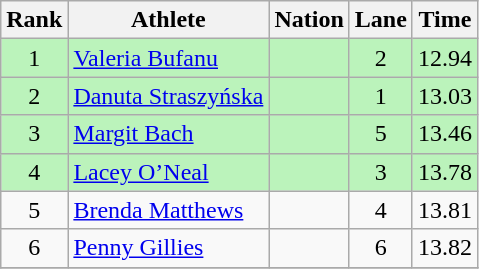<table class="wikitable sortable" style="text-align:center">
<tr>
<th>Rank</th>
<th>Athlete</th>
<th>Nation</th>
<th>Lane</th>
<th>Time</th>
</tr>
<tr bgcolor=bbf3bb>
<td>1</td>
<td align=left><a href='#'>Valeria Bufanu</a></td>
<td align=left></td>
<td>2</td>
<td>12.94</td>
</tr>
<tr bgcolor=bbf3bb>
<td>2</td>
<td align=left><a href='#'>Danuta Straszyńska</a></td>
<td align=left></td>
<td>1</td>
<td>13.03</td>
</tr>
<tr bgcolor=bbf3bb>
<td>3</td>
<td align=left><a href='#'>Margit Bach</a></td>
<td align=left></td>
<td>5</td>
<td>13.46</td>
</tr>
<tr bgcolor=bbf3bb>
<td>4</td>
<td align=left><a href='#'>Lacey O’Neal</a></td>
<td align=left></td>
<td>3</td>
<td>13.78</td>
</tr>
<tr>
<td>5</td>
<td align=left><a href='#'>Brenda Matthews</a></td>
<td align=left></td>
<td>4</td>
<td>13.81</td>
</tr>
<tr>
<td>6</td>
<td align=left><a href='#'>Penny Gillies</a></td>
<td align=left></td>
<td>6</td>
<td>13.82</td>
</tr>
<tr>
</tr>
</table>
